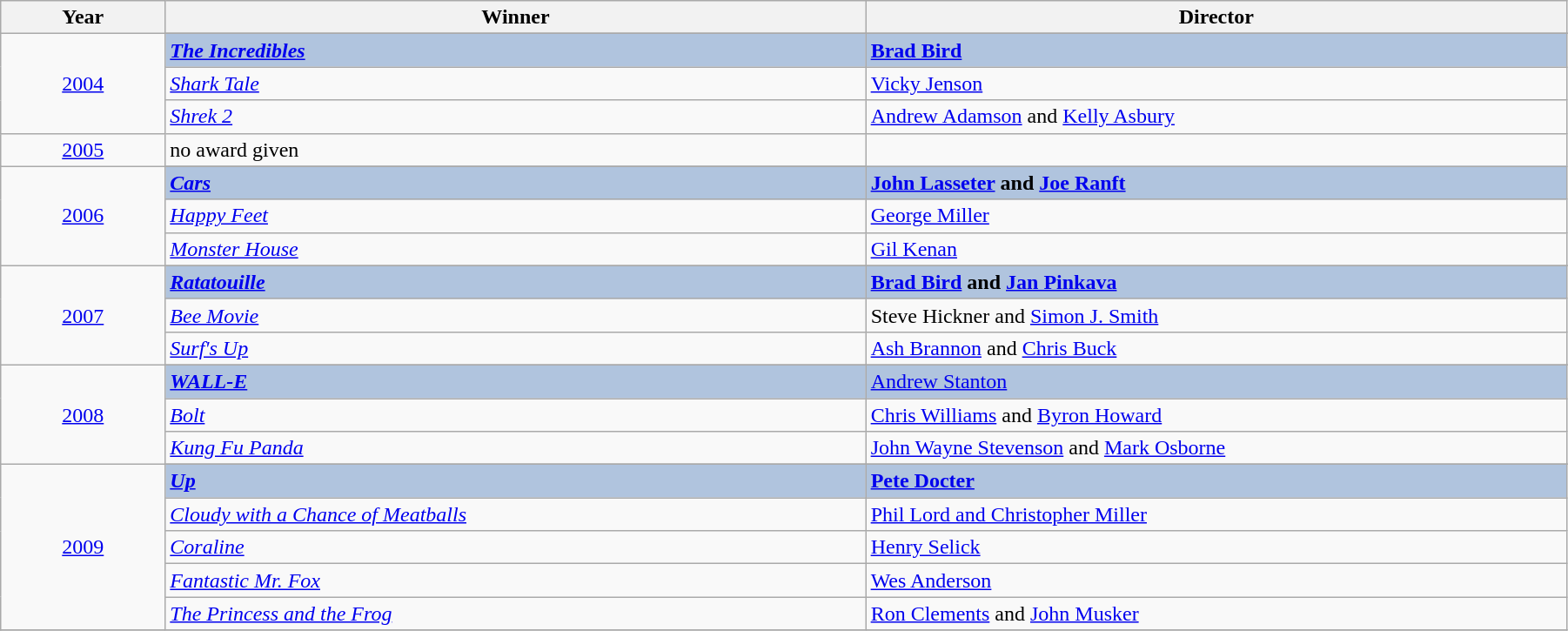<table class="wikitable" width="95%" cellpadding="5">
<tr>
<th width="100"><strong>Year</strong></th>
<th width="450"><strong>Winner</strong></th>
<th width="450"><strong>Director</strong></th>
</tr>
<tr>
<td rowspan="4" align="center"><a href='#'>2004</a></td>
</tr>
<tr style="background:#B0C4DE">
<td><strong><em><a href='#'>The Incredibles</a></em></strong></td>
<td><strong><a href='#'>Brad Bird</a></strong></td>
</tr>
<tr>
<td><em><a href='#'>Shark Tale</a></em></td>
<td><a href='#'>Vicky Jenson</a></td>
</tr>
<tr>
<td><em><a href='#'>Shrek 2</a></em></td>
<td><a href='#'>Andrew Adamson</a> and <a href='#'>Kelly Asbury</a></td>
</tr>
<tr>
<td align="center"><a href='#'>2005</a></td>
<td>no award given</td>
</tr>
<tr>
<td rowspan="4" align="center"><a href='#'>2006</a></td>
</tr>
<tr style="background:#B0C4DE">
<td><strong><em><a href='#'>Cars</a></em></strong></td>
<td><strong><a href='#'>John Lasseter</a> and <a href='#'>Joe Ranft</a></strong></td>
</tr>
<tr>
<td><em><a href='#'>Happy Feet</a></em></td>
<td><a href='#'>George Miller</a></td>
</tr>
<tr>
<td><em><a href='#'>Monster House</a></em></td>
<td><a href='#'>Gil Kenan</a></td>
</tr>
<tr>
<td rowspan="4" align="center"><a href='#'>2007</a></td>
</tr>
<tr style="background:#B0C4DE">
<td><strong><em><a href='#'>Ratatouille</a></em></strong></td>
<td><strong><a href='#'>Brad Bird</a> and <a href='#'>Jan Pinkava</a></strong></td>
</tr>
<tr>
<td><em><a href='#'>Bee Movie</a></em></td>
<td>Steve Hickner and <a href='#'>Simon J. Smith</a></td>
</tr>
<tr>
<td><em><a href='#'>Surf's Up</a></em></td>
<td><a href='#'>Ash Brannon</a> and <a href='#'>Chris Buck</a></td>
</tr>
<tr>
<td rowspan="4" align="center"><a href='#'>2008</a></td>
</tr>
<tr style="background:#B0C4DE">
<td><strong><em><a href='#'>WALL-E</a></em></strong></td>
<td><a href='#'>Andrew Stanton</a></td>
</tr>
<tr>
<td><em><a href='#'>Bolt</a></em></td>
<td><a href='#'>Chris Williams</a> and <a href='#'>Byron Howard</a></td>
</tr>
<tr>
<td><em><a href='#'>Kung Fu Panda</a></em></td>
<td><a href='#'>John Wayne Stevenson</a> and <a href='#'>Mark Osborne</a></td>
</tr>
<tr>
<td rowspan="6" align="center"><a href='#'>2009</a></td>
</tr>
<tr style="background:#B0C4DE">
<td><strong><em><a href='#'>Up</a></em></strong></td>
<td><strong><a href='#'>Pete Docter</a></strong></td>
</tr>
<tr>
<td><em><a href='#'>Cloudy with a Chance of Meatballs</a></em></td>
<td><a href='#'>Phil Lord and Christopher Miller</a></td>
</tr>
<tr>
<td><em><a href='#'>Coraline</a></em></td>
<td><a href='#'>Henry Selick</a></td>
</tr>
<tr>
<td><em><a href='#'>Fantastic Mr. Fox</a></em></td>
<td><a href='#'>Wes Anderson</a></td>
</tr>
<tr>
<td><em><a href='#'>The Princess and the Frog</a></em></td>
<td><a href='#'>Ron Clements</a> and <a href='#'>John Musker</a></td>
</tr>
<tr>
</tr>
</table>
